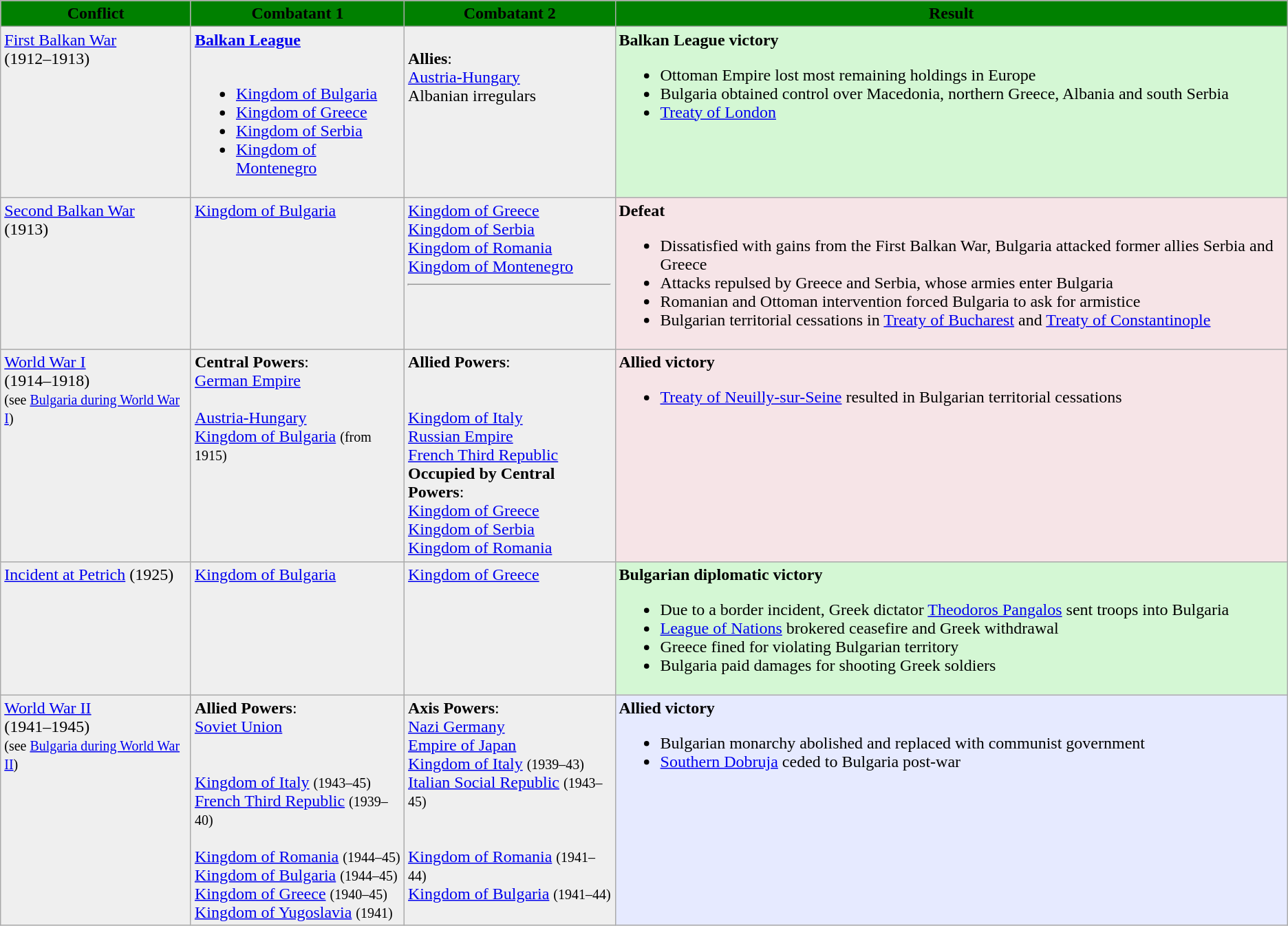<table class="wikitable">
<tr>
<th style="background-color:green;" rowspan="1"><span>Conflict</span></th>
<th style="background-color:green;" rowspan="1"><span>Combatant 1</span></th>
<th style="background-color:green;" rowspan="1"><span>Combatant 2</span></th>
<th style="background-color:green;" rowspan="1"><span>Result</span></th>
</tr>
<tr valign="top">
<td style="background:#efefef"><a href='#'>First Balkan War</a><br>(1912–1913)</td>
<td style="background:#efefef"><strong><a href='#'>Balkan League</a></strong><br><br><ul><li> <a href='#'>Kingdom of Bulgaria</a></li><li> <a href='#'>Kingdom of Greece</a></li><li> <a href='#'>Kingdom of Serbia</a></li><li> <a href='#'>Kingdom of Montenegro</a></li></ul></td>
<td style="background:#efefef"><br><strong>Allies</strong>:<br> <a href='#'>Austria-Hungary</a> <br> Albanian irregulars</td>
<td style="background:#D4F7D4"><strong>Balkan League victory</strong><br><ul><li>Ottoman Empire lost most remaining holdings in Europe</li><li>Bulgaria obtained control over Macedonia, northern Greece, Albania and south Serbia</li><li><a href='#'>Treaty of London</a></li></ul></td>
</tr>
<tr valign="top">
<td style="background:#efefef"><a href='#'>Second Balkan War</a><br>(1913)</td>
<td style="background:#efefef"> <a href='#'>Kingdom of Bulgaria</a></td>
<td style="background:#efefef"> <a href='#'>Kingdom of Greece</a><br> <a href='#'>Kingdom of Serbia</a><br> <a href='#'>Kingdom of Romania</a><br> <a href='#'>Kingdom of Montenegro</a> <hr></td>
<td style="background:#F6E4E7"><strong>Defeat</strong><br><ul><li>Dissatisfied with gains from the First Balkan War, Bulgaria attacked former allies Serbia and Greece</li><li>Attacks repulsed by Greece and Serbia, whose armies enter Bulgaria</li><li>Romanian and Ottoman intervention forced Bulgaria to ask for armistice</li><li>Bulgarian territorial cessations in <a href='#'>Treaty of Bucharest</a> and <a href='#'>Treaty of Constantinople</a></li></ul></td>
</tr>
<tr valign="top">
<td style="background:#efefef"><a href='#'>World War I</a><br>(1914–1918)<br><small>(see <a href='#'>Bulgaria during World War I</a>)</small></td>
<td style="background:#efefef"><strong>Central Powers</strong>:<br> <a href='#'>German Empire</a><br><br> <a href='#'>Austria-Hungary</a><br> <a href='#'>Kingdom of Bulgaria</a> <small>(from 1915)</small></td>
<td style="background:#efefef"><strong>Allied Powers</strong>:<br><br><br> <a href='#'>Kingdom of Italy</a> <br> <a href='#'>Russian Empire</a> <br> <a href='#'>French Third Republic</a><br><strong>Occupied by Central Powers</strong>:<br> <a href='#'>Kingdom of Greece</a><br> <a href='#'>Kingdom of Serbia</a><br> <a href='#'>Kingdom of Romania</a></td>
<td style="background:#F6E4E7"><strong>Allied victory</strong><br><ul><li><a href='#'>Treaty of Neuilly-sur-Seine</a> resulted in Bulgarian territorial cessations</li></ul></td>
</tr>
<tr valign="top">
<td style="background:#efefef"><a href='#'>Incident at Petrich</a> (1925)</td>
<td style="background:#efefef"> <a href='#'>Kingdom of Bulgaria</a></td>
<td style="background:#efefef"> <a href='#'>Kingdom of Greece</a></td>
<td style="background:#D4F7D4"><strong>Bulgarian diplomatic victory</strong><br><ul><li>Due to a border incident, Greek dictator <a href='#'>Theodoros Pangalos</a> sent troops into Bulgaria</li><li><a href='#'>League of Nations</a> brokered ceasefire and Greek withdrawal</li><li>Greece fined for violating Bulgarian territory</li><li>Bulgaria paid damages for shooting Greek soldiers</li></ul></td>
</tr>
<tr valign="top">
<td style="background:#efefef"><a href='#'>World War II</a> <br>(1941–1945)<br><small>(see <a href='#'>Bulgaria during World War II</a>)</small></td>
<td style="background:#efefef"><strong>Allied Powers</strong>:<br> <a href='#'>Soviet Union</a> <br><br><br> <a href='#'>Kingdom of Italy</a> <small>(1943–45)</small><br> <a href='#'>French Third Republic</a> <small>(1939–40)</small><br><br> <a href='#'>Kingdom of Romania</a> <small>(1944–45)</small><br> <a href='#'>Kingdom of Bulgaria</a> <small>(1944–45)</small><br> <a href='#'>Kingdom of Greece</a> <small>(1940–45)</small><br> <a href='#'>Kingdom of Yugoslavia</a> <small>(1941)</small></td>
<td style="background:#efefef"><strong>Axis Powers</strong>:<br> <a href='#'>Nazi Germany</a><br> <a href='#'>Empire of Japan</a><br> <a href='#'>Kingdom of Italy</a> <small>(1939–43)</small><br> <a href='#'>Italian Social Republic</a> <small>(1943–45)</small><br><br><br> <a href='#'>Kingdom of Romania</a> <small>(1941–44)</small><br> <a href='#'>Kingdom of Bulgaria</a> <small>(1941–44)</small></td>
<td style="background:#E6EAFF"><strong>Allied victory</strong><br><ul><li>Bulgarian monarchy abolished and replaced with communist government</li><li><a href='#'>Southern Dobruja</a> ceded to Bulgaria post-war</li></ul></td>
</tr>
</table>
